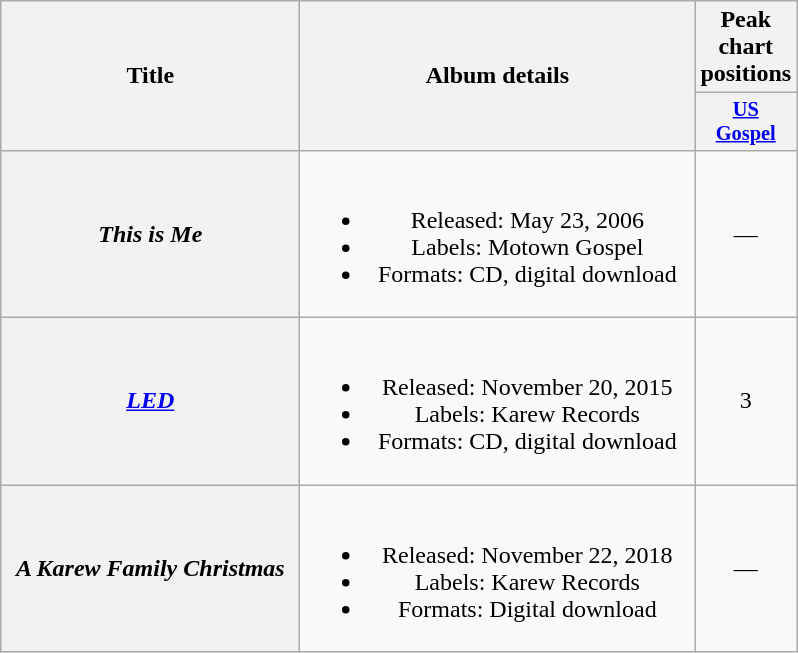<table class="wikitable plainrowheaders" style="text-align:center;" border="1">
<tr>
<th scope="col" rowspan="2" style="width:12em;">Title</th>
<th scope="col" rowspan="2" style="width:16em;">Album details</th>
<th scope="col" colspan="1">Peak chart positions</th>
</tr>
<tr>
<th scope="col" style="width:4em;font-size:85%;"><a href='#'>US<br>Gospel</a><br></th>
</tr>
<tr>
<th scope="row"><em>This is Me</em></th>
<td><br><ul><li>Released: May 23, 2006</li><li>Labels: Motown Gospel</li><li>Formats: CD, digital download</li></ul></td>
<td>—</td>
</tr>
<tr>
<th scope="row"><em><a href='#'>LED</a></em></th>
<td><br><ul><li>Released: November 20, 2015</li><li>Labels: Karew Records</li><li>Formats: CD, digital download</li></ul></td>
<td>3</td>
</tr>
<tr>
<th scope="row"><em>A Karew Family Christmas</em></th>
<td><br><ul><li>Released: November 22, 2018</li><li>Labels: Karew Records</li><li>Formats: Digital download</li></ul></td>
<td>—</td>
</tr>
</table>
